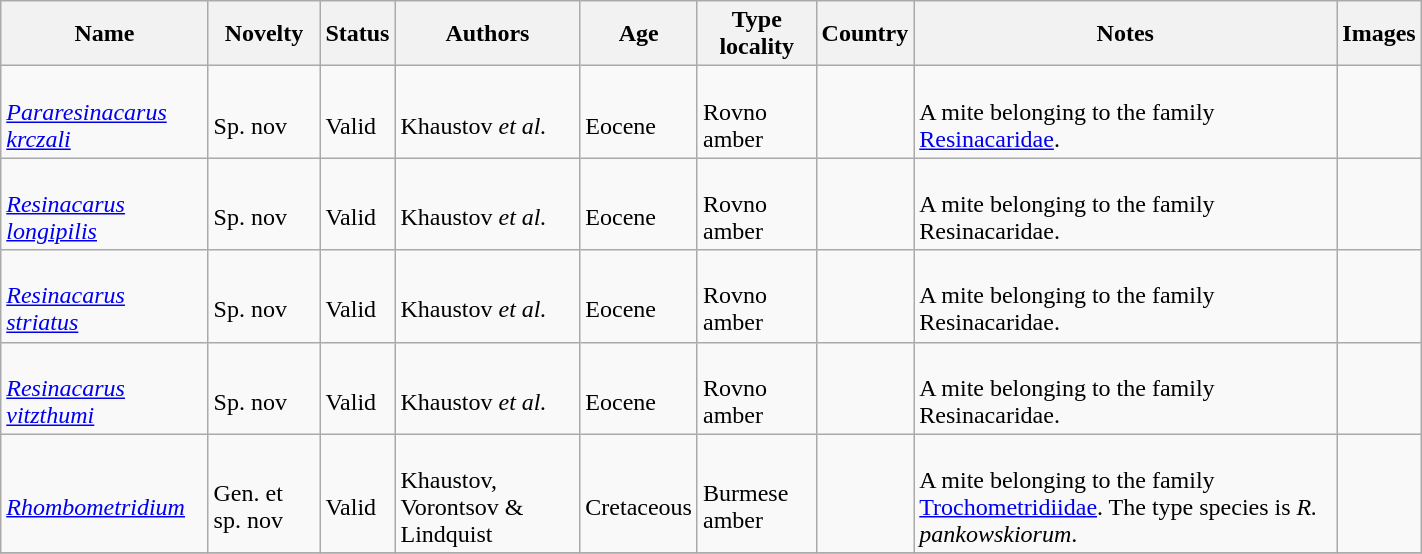<table class="wikitable sortable" align="center" width="75%">
<tr>
<th>Name</th>
<th>Novelty</th>
<th>Status</th>
<th>Authors</th>
<th>Age</th>
<th>Type locality</th>
<th>Country</th>
<th>Notes</th>
<th>Images</th>
</tr>
<tr>
<td><br><em><a href='#'>Pararesinacarus krczali</a></em></td>
<td><br>Sp. nov</td>
<td><br>Valid</td>
<td><br>Khaustov <em>et al.</em></td>
<td><br>Eocene</td>
<td><br>Rovno amber</td>
<td><br></td>
<td><br>A mite belonging to the family <a href='#'>Resinacaridae</a>.</td>
<td></td>
</tr>
<tr>
<td><br><em><a href='#'>Resinacarus longipilis</a></em></td>
<td><br>Sp. nov</td>
<td><br>Valid</td>
<td><br>Khaustov <em>et al.</em></td>
<td><br>Eocene</td>
<td><br>Rovno amber</td>
<td><br></td>
<td><br>A mite belonging to the family Resinacaridae.</td>
<td></td>
</tr>
<tr>
<td><br><em><a href='#'>Resinacarus striatus</a></em></td>
<td><br>Sp. nov</td>
<td><br>Valid</td>
<td><br>Khaustov <em>et al.</em></td>
<td><br>Eocene</td>
<td><br>Rovno amber</td>
<td><br></td>
<td><br>A mite belonging to the family Resinacaridae.</td>
<td></td>
</tr>
<tr>
<td><br><em><a href='#'>Resinacarus vitzthumi</a></em></td>
<td><br>Sp. nov</td>
<td><br>Valid</td>
<td><br>Khaustov <em>et al.</em></td>
<td><br>Eocene</td>
<td><br>Rovno amber</td>
<td><br></td>
<td><br>A mite belonging to the family Resinacaridae.</td>
<td></td>
</tr>
<tr>
<td><br><em><a href='#'>Rhombometridium</a></em></td>
<td><br>Gen. et sp. nov</td>
<td><br>Valid</td>
<td><br>Khaustov, Vorontsov & Lindquist</td>
<td><br>Cretaceous</td>
<td><br>Burmese amber</td>
<td><br></td>
<td><br>A mite belonging to the family <a href='#'>Trochometridiidae</a>. The type species is <em>R. pankowskiorum</em>.</td>
<td></td>
</tr>
<tr>
</tr>
</table>
